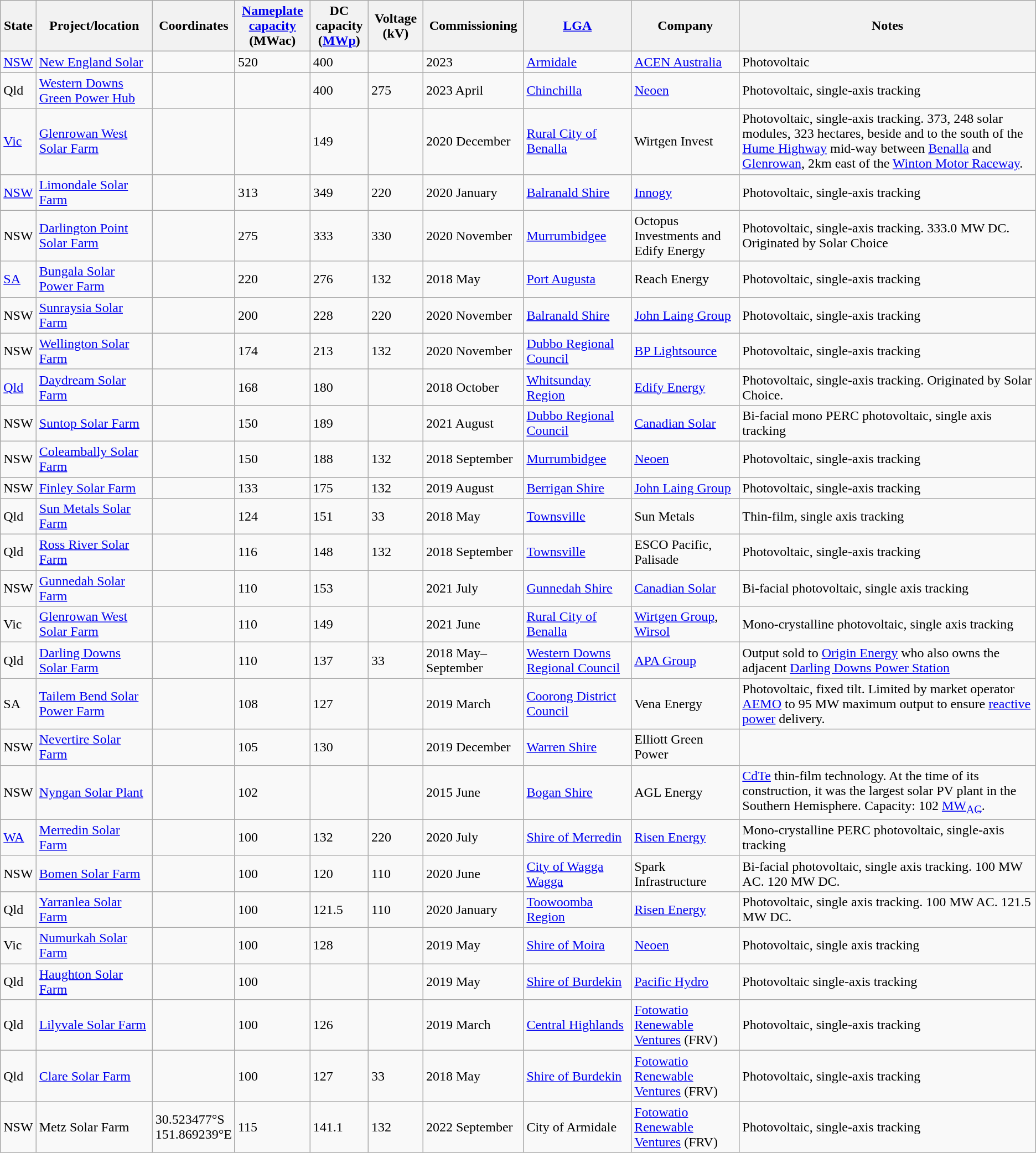<table class="wikitable sortable">
<tr>
<th>State</th>
<th>Project/location</th>
<th>Coordinates</th>
<th><a href='#'>Nameplate <br>capacity</a> (MWac)</th>
<th>DC capacity<br>(<a href='#'>MWp</a>)</th>
<th>Voltage (kV)</th>
<th>Commissioning</th>
<th><a href='#'>LGA</a></th>
<th>Company</th>
<th>Notes</th>
</tr>
<tr>
<td><a href='#'>NSW</a></td>
<td><a href='#'>New England Solar</a></td>
<td></td>
<td>520</td>
<td>400</td>
<td></td>
<td>2023</td>
<td><a href='#'>Armidale</a></td>
<td><a href='#'>ACEN Australia </a></td>
<td>Photovoltaic</td>
</tr>
<tr>
<td>Qld</td>
<td><a href='#'>Western Downs Green Power Hub</a></td>
<td></td>
<td></td>
<td>400</td>
<td>275</td>
<td>2023 April</td>
<td><a href='#'>Chinchilla</a></td>
<td><a href='#'>Neoen</a></td>
<td>Photovoltaic, single-axis tracking</td>
</tr>
<tr>
<td><a href='#'>Vic</a></td>
<td><a href='#'>Glenrowan West Solar Farm</a></td>
<td></td>
<td></td>
<td>149</td>
<td></td>
<td>2020 December</td>
<td><a href='#'>Rural City of Benalla</a></td>
<td>Wirtgen Invest</td>
<td>Photovoltaic, single-axis tracking. 373, 248 solar modules, 323 hectares, beside and to the south of the <a href='#'>Hume Highway</a> mid-way between <a href='#'>Benalla</a> and <a href='#'>Glenrowan</a>, 2km east of the <a href='#'>Winton Motor Raceway</a>.</td>
</tr>
<tr>
<td><a href='#'>NSW</a></td>
<td><a href='#'>Limondale Solar Farm</a></td>
<td></td>
<td>313</td>
<td>349</td>
<td>220</td>
<td>2020 January</td>
<td><a href='#'>Balranald Shire</a></td>
<td><a href='#'>Innogy</a></td>
<td>Photovoltaic, single-axis tracking</td>
</tr>
<tr>
<td>NSW</td>
<td><a href='#'>Darlington Point Solar Farm</a></td>
<td></td>
<td>275</td>
<td>333</td>
<td>330</td>
<td>2020 November</td>
<td><a href='#'>Murrumbidgee</a></td>
<td>Octopus Investments and Edify Energy</td>
<td>Photovoltaic, single-axis tracking. 333.0 MW DC. Originated by Solar Choice</td>
</tr>
<tr>
<td><a href='#'>SA</a></td>
<td><a href='#'>Bungala Solar Power Farm</a></td>
<td></td>
<td>220</td>
<td>276</td>
<td>132</td>
<td>2018 May</td>
<td><a href='#'>Port Augusta</a></td>
<td>Reach Energy</td>
<td>Photovoltaic, single-axis tracking</td>
</tr>
<tr>
<td>NSW</td>
<td><a href='#'>Sunraysia Solar Farm</a></td>
<td></td>
<td>200</td>
<td>228</td>
<td>220</td>
<td>2020 November</td>
<td><a href='#'>Balranald Shire</a></td>
<td><a href='#'>John Laing Group</a></td>
<td>Photovoltaic, single-axis tracking</td>
</tr>
<tr>
<td>NSW</td>
<td><a href='#'>Wellington Solar Farm</a></td>
<td></td>
<td>174</td>
<td>213</td>
<td>132</td>
<td>2020 November</td>
<td><a href='#'>Dubbo Regional Council</a></td>
<td><a href='#'>BP Lightsource</a></td>
<td>Photovoltaic, single-axis tracking</td>
</tr>
<tr>
<td><a href='#'>Qld</a></td>
<td><a href='#'>Daydream Solar Farm</a></td>
<td></td>
<td>168</td>
<td>180</td>
<td></td>
<td>2018 October</td>
<td><a href='#'>Whitsunday Region</a></td>
<td><a href='#'>Edify Energy</a></td>
<td>Photovoltaic, single-axis tracking. Originated by Solar Choice.</td>
</tr>
<tr>
<td>NSW</td>
<td><a href='#'>Suntop Solar Farm</a></td>
<td></td>
<td>150</td>
<td>189</td>
<td></td>
<td>2021 August</td>
<td><a href='#'>Dubbo Regional Council</a></td>
<td><a href='#'>Canadian Solar</a></td>
<td>Bi-facial mono PERC photovoltaic, single axis tracking</td>
</tr>
<tr>
<td>NSW</td>
<td><a href='#'>Coleambally Solar Farm</a></td>
<td></td>
<td>150</td>
<td>188</td>
<td>132</td>
<td>2018 September</td>
<td><a href='#'>Murrumbidgee</a></td>
<td><a href='#'>Neoen</a></td>
<td>Photovoltaic, single-axis tracking</td>
</tr>
<tr>
<td>NSW</td>
<td><a href='#'>Finley Solar Farm</a></td>
<td></td>
<td>133</td>
<td>175</td>
<td>132</td>
<td>2019 August</td>
<td><a href='#'>Berrigan Shire</a></td>
<td><a href='#'>John Laing Group</a></td>
<td>Photovoltaic, single-axis tracking</td>
</tr>
<tr>
<td>Qld</td>
<td><a href='#'>Sun Metals Solar Farm</a></td>
<td></td>
<td>124</td>
<td>151</td>
<td>33</td>
<td>2018 May</td>
<td><a href='#'>Townsville</a></td>
<td>Sun Metals</td>
<td>Thin-film, single axis tracking</td>
</tr>
<tr>
<td>Qld</td>
<td><a href='#'>Ross River Solar Farm</a></td>
<td></td>
<td>116</td>
<td>148</td>
<td>132</td>
<td>2018 September</td>
<td><a href='#'>Townsville</a></td>
<td>ESCO Pacific, Palisade</td>
<td>Photovoltaic, single-axis tracking</td>
</tr>
<tr>
<td>NSW</td>
<td><a href='#'>Gunnedah Solar Farm</a></td>
<td></td>
<td>110</td>
<td>153</td>
<td></td>
<td>2021 July</td>
<td><a href='#'>Gunnedah Shire</a></td>
<td><a href='#'>Canadian Solar</a></td>
<td>Bi-facial photovoltaic, single axis tracking</td>
</tr>
<tr>
<td>Vic</td>
<td><a href='#'>Glenrowan West Solar Farm</a></td>
<td></td>
<td>110</td>
<td>149</td>
<td></td>
<td>2021 June</td>
<td><a href='#'>Rural City of Benalla</a></td>
<td><a href='#'>Wirtgen Group</a>, <a href='#'>Wirsol</a></td>
<td>Mono-crystalline photovoltaic, single axis tracking</td>
</tr>
<tr>
<td>Qld</td>
<td><a href='#'>Darling Downs Solar Farm</a></td>
<td></td>
<td>110</td>
<td>137</td>
<td>33</td>
<td>2018 May–September</td>
<td><a href='#'>Western Downs Regional Council</a></td>
<td><a href='#'>APA Group</a></td>
<td>Output sold to <a href='#'>Origin Energy</a> who also owns the adjacent <a href='#'>Darling Downs Power Station</a></td>
</tr>
<tr>
<td>SA</td>
<td><a href='#'>Tailem Bend Solar Power Farm</a></td>
<td></td>
<td>108</td>
<td>127</td>
<td></td>
<td>2019 March</td>
<td><a href='#'>Coorong District Council</a></td>
<td>Vena Energy</td>
<td>Photovoltaic, fixed tilt. Limited by market operator <a href='#'>AEMO</a> to 95 MW maximum output to ensure <a href='#'>reactive power</a> delivery.</td>
</tr>
<tr>
<td>NSW</td>
<td><a href='#'>Nevertire Solar Farm</a></td>
<td></td>
<td>105</td>
<td>130</td>
<td></td>
<td>2019 December</td>
<td><a href='#'>Warren Shire</a></td>
<td>Elliott Green Power</td>
<td></td>
</tr>
<tr>
<td>NSW</td>
<td><a href='#'>Nyngan Solar Plant</a></td>
<td></td>
<td>102</td>
<td></td>
<td></td>
<td>2015 June</td>
<td><a href='#'>Bogan Shire</a></td>
<td>AGL Energy</td>
<td><a href='#'>CdTe</a> thin-film technology. At the time of its construction, it was the largest solar PV plant in the Southern Hemisphere. Capacity: 102 <a href='#'>MW<sub>AC</sub></a>.</td>
</tr>
<tr>
<td><a href='#'>WA</a></td>
<td><a href='#'>Merredin Solar Farm</a></td>
<td></td>
<td>100</td>
<td>132</td>
<td>220</td>
<td>2020 July</td>
<td><a href='#'>Shire of Merredin</a></td>
<td><a href='#'>Risen Energy</a></td>
<td>Mono-crystalline PERC photovoltaic, single-axis tracking</td>
</tr>
<tr>
<td>NSW</td>
<td><a href='#'>Bomen Solar Farm</a></td>
<td></td>
<td>100</td>
<td>120</td>
<td>110</td>
<td>2020 June</td>
<td><a href='#'>City of Wagga Wagga</a></td>
<td>Spark Infrastructure</td>
<td>Bi-facial photovoltaic, single axis tracking. 100 MW AC. 120 MW DC.</td>
</tr>
<tr>
<td>Qld</td>
<td><a href='#'>Yarranlea Solar Farm</a></td>
<td></td>
<td>100</td>
<td>121.5</td>
<td>110</td>
<td>2020 January</td>
<td><a href='#'>Toowoomba Region</a></td>
<td><a href='#'>Risen Energy</a></td>
<td>Photovoltaic, single axis tracking. 100 MW AC. 121.5 MW DC.</td>
</tr>
<tr>
<td>Vic</td>
<td><a href='#'>Numurkah Solar Farm</a></td>
<td></td>
<td>100</td>
<td>128</td>
<td></td>
<td>2019 May</td>
<td><a href='#'>Shire of Moira</a></td>
<td><a href='#'>Neoen</a></td>
<td>Photovoltaic, single axis tracking</td>
</tr>
<tr>
<td>Qld</td>
<td><a href='#'>Haughton Solar Farm</a></td>
<td></td>
<td>100</td>
<td></td>
<td></td>
<td>2019 May</td>
<td><a href='#'>Shire of Burdekin</a></td>
<td><a href='#'>Pacific Hydro</a></td>
<td>Photovoltaic single-axis tracking</td>
</tr>
<tr>
<td>Qld</td>
<td><a href='#'>Lilyvale Solar Farm</a></td>
<td></td>
<td>100</td>
<td>126</td>
<td></td>
<td>2019 March</td>
<td><a href='#'>Central Highlands</a></td>
<td><a href='#'>Fotowatio Renewable Ventures</a> (FRV)</td>
<td>Photovoltaic, single-axis tracking</td>
</tr>
<tr>
<td>Qld</td>
<td><a href='#'>Clare Solar Farm</a></td>
<td></td>
<td>100</td>
<td>127</td>
<td>33</td>
<td>2018 May</td>
<td><a href='#'>Shire of Burdekin</a></td>
<td><a href='#'>Fotowatio Renewable Ventures</a> (FRV)</td>
<td>Photovoltaic, single-axis tracking</td>
</tr>
<tr>
<td>NSW</td>
<td>Metz Solar Farm</td>
<td>30.523477°S<br>151.869239°E</td>
<td>115</td>
<td>141.1</td>
<td>132</td>
<td>2022 September</td>
<td>City of Armidale</td>
<td><a href='#'>Fotowatio Renewable Ventures</a> (FRV)</td>
<td>Photovoltaic, single-axis tracking</td>
</tr>
</table>
